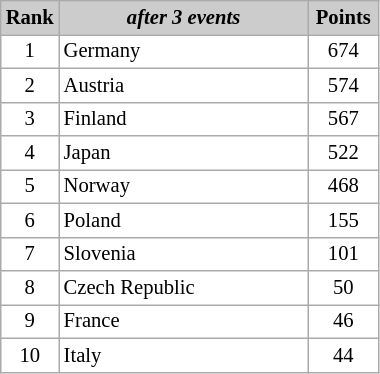<table class="wikitable plainrowheaders" style="background:#fff; font-size:86%; line-height:16px; border:gray solid 1px; border-collapse:collapse;">
<tr style="background:#ccc; text-align:center;">
<th scope="col" style="background:#ccc;" width=10px;">Rank</th>
<th scope="col" style="background:#ccc;" width=160px;"><em>after 3 events</em></th>
<th scope="col" style="background:#ccc;" width=40px;">Points</th>
</tr>
<tr align=center>
<td>1</td>
<td align=left><span>Germany</span></td>
<td><span>674</span></td>
</tr>
<tr align=center>
<td>2</td>
<td align=left><span>Austria</span></td>
<td><span>574</span></td>
</tr>
<tr align=center>
<td>3</td>
<td align=left><span>Finland</span></td>
<td><span>567</span></td>
</tr>
<tr align=center>
<td>4</td>
<td align=left><span>Japan</span></td>
<td><span>522</span></td>
</tr>
<tr align=center>
<td>5</td>
<td align=left><span>Norway</span></td>
<td><span>468</span></td>
</tr>
<tr align=center>
<td>6</td>
<td align=left><span>Poland</span></td>
<td><span>155</span></td>
</tr>
<tr align=center>
<td>7</td>
<td align=left><span>Slovenia</span></td>
<td><span>101</span></td>
</tr>
<tr align=center>
<td>8</td>
<td align=left><span>Czech Republic</span></td>
<td><span>50</span></td>
</tr>
<tr align=center>
<td>9</td>
<td align=left><span>France</span></td>
<td><span>46</span></td>
</tr>
<tr align=center>
<td>10</td>
<td align=left><span>Italy</span></td>
<td><span>44</span></td>
</tr>
</table>
